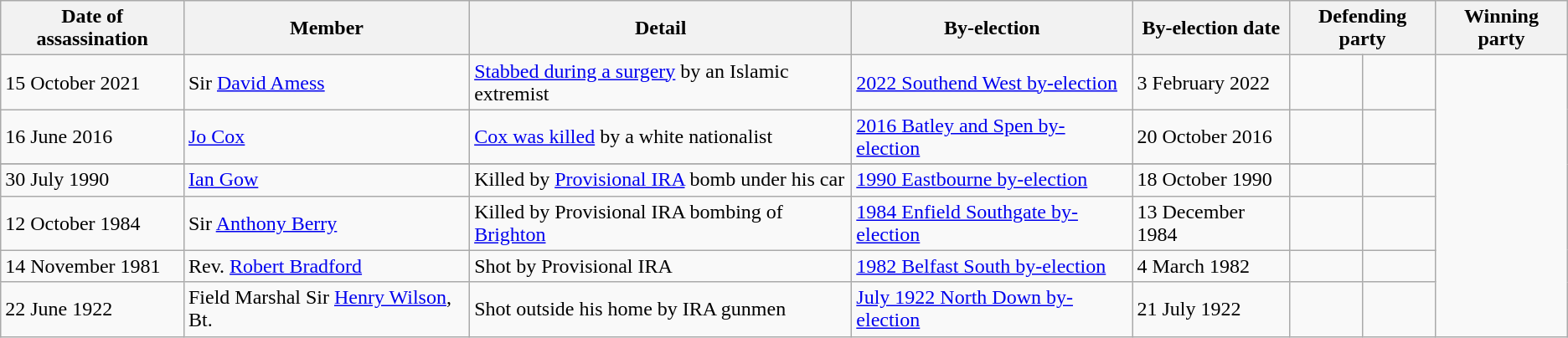<table class="wikitable">
<tr>
<th>Date of assassination</th>
<th>Member</th>
<th>Detail</th>
<th>By-election</th>
<th>By-election date</th>
<th colspan=2>Defending party</th>
<th colspan=2>Winning party</th>
</tr>
<tr>
<td>15 October 2021</td>
<td>Sir <a href='#'>David Amess</a></td>
<td><a href='#'>Stabbed during a surgery</a> by an Islamic extremist</td>
<td><a href='#'>2022 Southend West by-election</a></td>
<td>3 February 2022</td>
<td></td>
<td></td>
</tr>
<tr>
<td>16 June 2016</td>
<td><a href='#'>Jo Cox</a></td>
<td><a href='#'>Cox was killed</a> by a white nationalist</td>
<td><a href='#'>2016 Batley and Spen by-election</a></td>
<td>20 October 2016</td>
<td></td>
<td></td>
</tr>
<tr>
</tr>
<tr>
<td>30 July 1990</td>
<td><a href='#'>Ian Gow</a></td>
<td>Killed by <a href='#'>Provisional IRA</a> bomb under his car</td>
<td><a href='#'>1990 Eastbourne by-election</a></td>
<td>18 October 1990</td>
<td></td>
<td></td>
</tr>
<tr>
<td>12 October 1984</td>
<td>Sir <a href='#'>Anthony Berry</a></td>
<td>Killed by Provisional IRA bombing of <a href='#'>Brighton</a></td>
<td><a href='#'>1984 Enfield Southgate by-election</a></td>
<td>13 December 1984</td>
<td></td>
<td></td>
</tr>
<tr>
<td>14 November 1981</td>
<td>Rev. <a href='#'>Robert Bradford</a></td>
<td>Shot by Provisional IRA</td>
<td><a href='#'>1982 Belfast South by-election</a></td>
<td>4 March 1982</td>
<td></td>
<td></td>
</tr>
<tr>
<td>22 June 1922</td>
<td>Field Marshal Sir <a href='#'>Henry Wilson</a>, Bt.</td>
<td>Shot outside his home by IRA gunmen</td>
<td><a href='#'>July 1922 North Down by-election</a></td>
<td>21 July 1922</td>
<td></td>
<td></td>
</tr>
</table>
